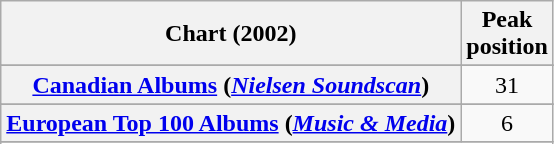<table class="wikitable sortable plainrowheaders" style="text-align:center">
<tr>
<th scope="col">Chart (2002)</th>
<th scope="col">Peak<br>position</th>
</tr>
<tr>
</tr>
<tr>
</tr>
<tr>
</tr>
<tr>
</tr>
<tr>
<th scope="row"><a href='#'>Canadian Albums</a> (<em><a href='#'>Nielsen Soundscan</a></em>)</th>
<td>31</td>
</tr>
<tr>
</tr>
<tr>
</tr>
<tr>
<th scope="row"><a href='#'>European Top 100 Albums</a> (<em><a href='#'>Music & Media</a></em>)</th>
<td>6</td>
</tr>
<tr>
</tr>
<tr>
</tr>
<tr>
</tr>
<tr>
</tr>
<tr>
</tr>
<tr>
</tr>
<tr>
</tr>
<tr>
</tr>
<tr>
</tr>
<tr>
</tr>
<tr>
</tr>
<tr>
</tr>
<tr>
</tr>
</table>
